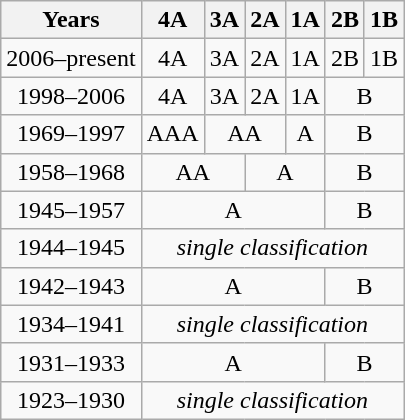<table class="wikitable floatright" style="text-align: center;">
<tr>
<th>Years</th>
<th>4A</th>
<th>3A</th>
<th>2A</th>
<th>1A</th>
<th>2B</th>
<th>1B</th>
</tr>
<tr>
<td>2006–present</td>
<td>4A</td>
<td>3A</td>
<td>2A</td>
<td>1A</td>
<td>2B</td>
<td>1B</td>
</tr>
<tr>
<td>1998–2006</td>
<td>4A</td>
<td>3A</td>
<td>2A</td>
<td>1A</td>
<td colspan=2>B</td>
</tr>
<tr>
<td>1969–1997</td>
<td>AAA</td>
<td colspan=2>AA</td>
<td>A</td>
<td colspan=2>B</td>
</tr>
<tr>
<td>1958–1968</td>
<td colspan=2>AA</td>
<td colspan=2>A</td>
<td colspan=2>B</td>
</tr>
<tr>
<td>1945–1957</td>
<td colspan=4>A</td>
<td colspan=2>B</td>
</tr>
<tr>
<td>1944–1945</td>
<td colspan=6><em>single classification</em></td>
</tr>
<tr>
<td>1942–1943</td>
<td colspan=4>A</td>
<td colspan=2>B</td>
</tr>
<tr>
<td>1934–1941</td>
<td colspan=6><em>single classification</em></td>
</tr>
<tr>
<td>1931–1933</td>
<td colspan=4>A</td>
<td colspan=2>B</td>
</tr>
<tr>
<td>1923–1930</td>
<td colspan=6><em>single classification</em></td>
</tr>
</table>
